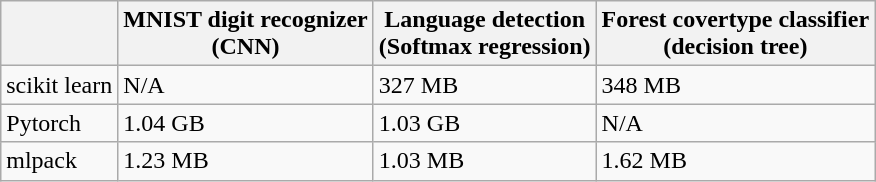<table class="wikitable">
<tr>
<th></th>
<th>MNIST digit recognizer<br>(CNN)</th>
<th>Language detection<br>(Softmax regression)</th>
<th>Forest covertype classifier<br>(decision tree)</th>
</tr>
<tr>
<td>scikit learn</td>
<td>N/A</td>
<td>327 MB</td>
<td>348 MB</td>
</tr>
<tr>
<td>Pytorch</td>
<td>1.04 GB</td>
<td>1.03 GB</td>
<td>N/A</td>
</tr>
<tr>
<td>mlpack</td>
<td>1.23 MB</td>
<td>1.03 MB</td>
<td>1.62 MB</td>
</tr>
</table>
